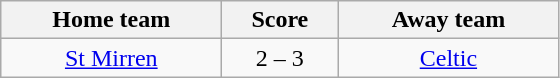<table class="wikitable" style="text-align: center">
<tr>
<th width=140>Home team</th>
<th width=70>Score</th>
<th width=140>Away team</th>
</tr>
<tr>
<td><a href='#'>St Mirren</a></td>
<td>2 – 3</td>
<td><a href='#'>Celtic</a></td>
</tr>
</table>
